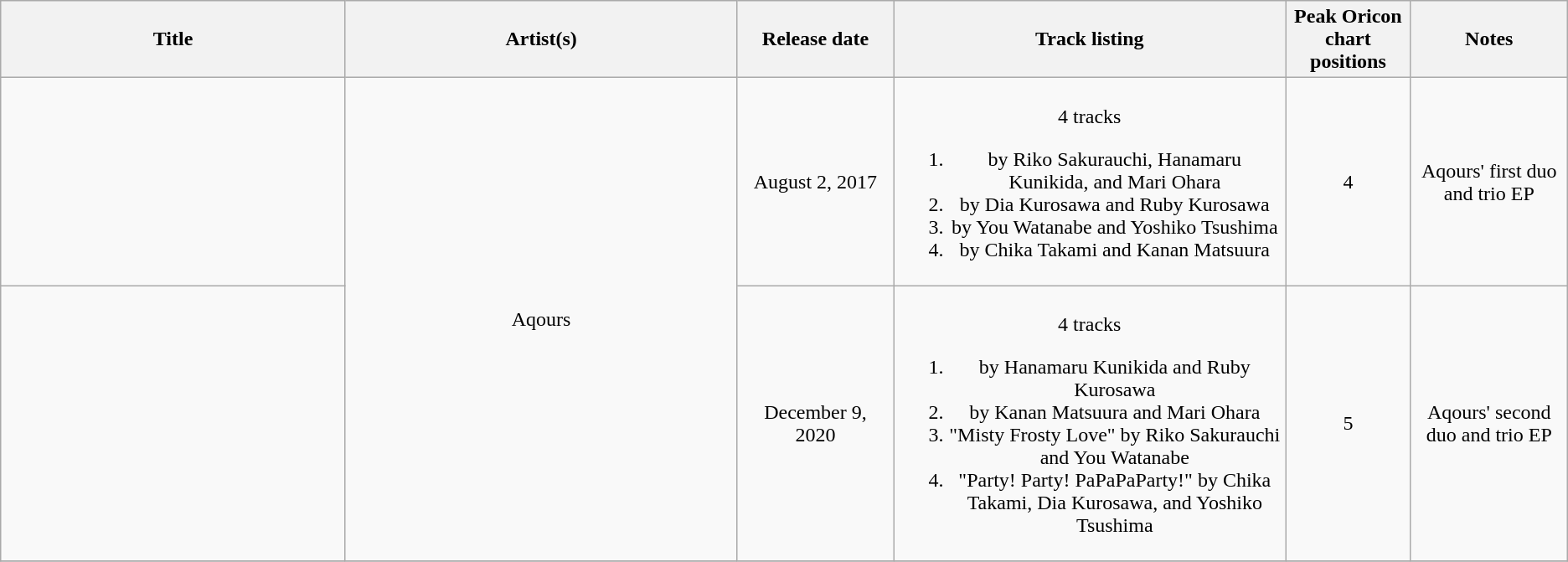<table class="wikitable" style="text-align:center;">
<tr>
<th scope="col" rowspan="1">Title</th>
<th scope="col" rowspan="1" width="25%">Artist(s)</th>
<th scope="col" colspan="1" width="10%">Release date</th>
<th scope="col" colspan="1" width="25%">Track listing</th>
<th scope="col" rowspan="1" width="8%">Peak Oricon<br>chart positions<br></th>
<th scope="col" rowspan="1" width="10%">Notes</th>
</tr>
<tr>
<td></td>
<td rowspan="2">Aqours</td>
<td>August 2, 2017</td>
<td style="width:17em"><br>4 tracks<ol><li> by Riko Sakurauchi, Hanamaru Kunikida, and Mari Ohara</li><li> by Dia Kurosawa and Ruby Kurosawa</li><li> by You Watanabe and Yoshiko Tsushima</li><li> by Chika Takami and Kanan Matsuura</li></ol></td>
<td>4</td>
<td>Aqours' first duo and trio EP</td>
</tr>
<tr>
<td></td>
<td>December 9, 2020</td>
<td style="width:17em"><br>4 tracks<ol><li> by Hanamaru Kunikida and Ruby Kurosawa</li><li> by Kanan Matsuura and Mari Ohara</li><li>"Misty Frosty Love" by Riko Sakurauchi and You Watanabe</li><li>"Party! Party! PaPaPaParty!" by Chika Takami, Dia Kurosawa, and Yoshiko Tsushima</li></ol></td>
<td>5</td>
<td>Aqours' second duo and trio EP</td>
</tr>
<tr>
</tr>
</table>
